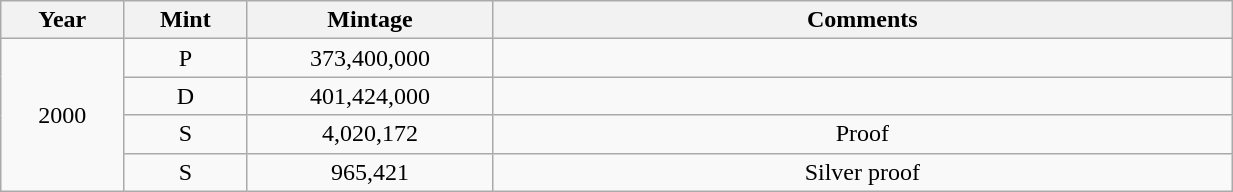<table class="wikitable sortable" style="min-width:65%; text-align:center;">
<tr>
<th width="10%">Year</th>
<th width="10%">Mint</th>
<th width="20%">Mintage</th>
<th width="60%">Comments</th>
</tr>
<tr>
<td rowspan="4">2000</td>
<td>P</td>
<td>373,400,000</td>
<td></td>
</tr>
<tr>
<td>D</td>
<td>401,424,000</td>
<td></td>
</tr>
<tr>
<td>S</td>
<td>4,020,172</td>
<td>Proof</td>
</tr>
<tr>
<td>S</td>
<td>965,421</td>
<td>Silver proof</td>
</tr>
</table>
